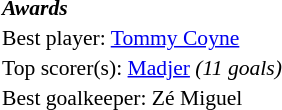<table width=100% cellspacing=1 style="font-size: 90%;">
<tr>
<td><strong><em>Awards</em></strong></td>
</tr>
<tr>
<td>Best player:  <a href='#'>Tommy Coyne</a></td>
</tr>
<tr>
<td colspan=4>Top scorer(s):  <a href='#'>Madjer</a> <em>(11 goals)</em></td>
</tr>
<tr>
<td>Best goalkeeper:  Zé Miguel</td>
</tr>
</table>
